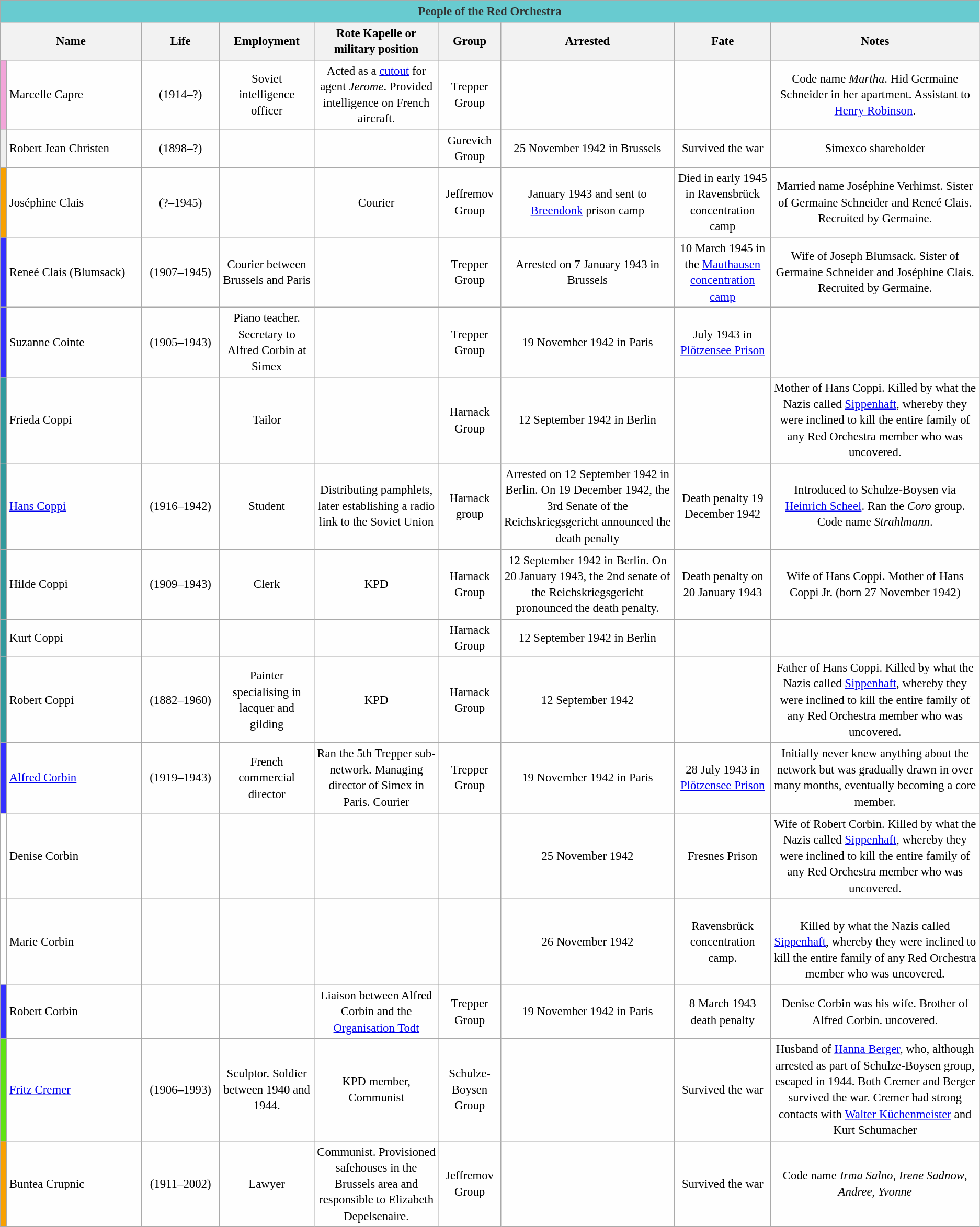<table class="wikitable sortable" style="table-layout:fixed;background-color:#FEFEFE;font-size:95%;padding:0.30em;line-height:1.35em;">
<tr>
<th colspan="9" style="text-align: center; background-color:#68cbd0; color:#333333;">People of the Red Orchestra</th>
</tr>
<tr>
<th scope="col"  colspan="2" width=14.4%>Name</th>
<th scope="col"  width=8%>Life</th>
<th scope="col">Employment</th>
<th scope="col">Rote Kapelle or military position</th>
<th scope="col">Group</th>
<th scope="col">Arrested</th>
<th scope="col">Fate</th>
<th scope="col">Notes</th>
</tr>
<tr>
<td style="background-color:#f2a6d9"></td>
<td>Marcelle Capre</td>
<td style="text-align: center;">(1914–?)</td>
<td style="text-align: center;">Soviet intelligence officer</td>
<td style="text-align: center;">Acted as a <a href='#'>cutout</a> for agent <em>Jerome</em>. Provided intelligence on French aircraft.</td>
<td style="text-align: center;">Trepper Group</td>
<td style="text-align: center;"></td>
<td style="text-align: center;"></td>
<td style="text-align: center;">Code name <em>Martha</em>. Hid Germaine Schneider in her apartment. Assistant to <a href='#'>Henry Robinson</a>.</td>
</tr>
<tr>
<td rowspan="1" style="background-color:#efefef"></td>
<td>Robert Jean Christen</td>
<td style="text-align: center;">(1898–?)</td>
<td style="text-align: center;"></td>
<td style="text-align: center;"></td>
<td style="text-align: center;">Gurevich Group</td>
<td style="text-align: center;">25 November 1942 in Brussels</td>
<td style="text-align: center;">Survived the war</td>
<td style="text-align: center;">Simexco shareholder</td>
</tr>
<tr>
<td style="background-color:#f8a102"></td>
<td>Joséphine Clais</td>
<td style="text-align: center;">(?–1945)</td>
<td style="text-align: center;"></td>
<td style="text-align: center;">Courier</td>
<td style="text-align: center;">Jeffremov Group</td>
<td style="text-align: center;">January 1943 and sent to <a href='#'>Breendonk</a> prison camp</td>
<td style="text-align: center;">Died in early 1945 in Ravensbrück concentration camp</td>
<td style="text-align: center;">Married name Joséphine Verhimst. Sister of Germaine Schneider and Reneé Clais. Recruited by Germaine.</td>
</tr>
<tr>
<th style="background-color:#3531ff"></th>
<td>Reneé Clais (Blumsack)</td>
<td style="text-align: center;">(1907–1945)</td>
<td style="text-align: center;">Courier between Brussels and Paris</td>
<td style="text-align: center;"></td>
<td style="text-align: center;">Trepper Group</td>
<td style="text-align: center;">Arrested on 7 January 1943 in Brussels</td>
<td style="text-align: center;">10 March 1945 in the <a href='#'>Mauthausen concentration camp</a></td>
<td style="text-align: center;">Wife of Joseph Blumsack. Sister of Germaine Schneider and Joséphine Clais. Recruited by Germaine.</td>
</tr>
<tr>
<th style="background-color:#3531ff"></th>
<td>Suzanne Cointe</td>
<td style="text-align: center;">(1905–1943)</td>
<td style="text-align: center;">Piano teacher. Secretary to Alfred Corbin at Simex</td>
<td style="text-align: center;"></td>
<td style="text-align: center;">Trepper Group</td>
<td style="text-align: center;">19 November 1942 in Paris</td>
<td style="text-align: center;">July 1943 in <a href='#'>Plötzensee Prison</a></td>
<td style="text-align: center;"></td>
</tr>
<tr>
<td style="background-color:#329a9d"></td>
<td>Frieda Coppi</td>
<td style="text-align: center;"></td>
<td style="text-align: center;">Tailor</td>
<td style="text-align: center;"></td>
<td style="text-align: center;">Harnack Group</td>
<td style="text-align: center;">12 September 1942 in Berlin</td>
<td style="text-align: center;"></td>
<td style="text-align: center;">Mother of Hans Coppi. Killed by what the Nazis called <a href='#'>Sippenhaft</a>, whereby they were inclined to kill the entire family of any Red Orchestra member who was uncovered.</td>
</tr>
<tr>
<td style="background-color:#329a9d"></td>
<td><a href='#'>Hans Coppi</a></td>
<td style="text-align: center;">(1916–1942)</td>
<td style="text-align: center;">Student</td>
<td style="text-align: center;">Distributing pamphlets, later establishing a radio link to the Soviet Union</td>
<td style="text-align: center;">Harnack group</td>
<td style="text-align: center;">Arrested on 12 September 1942 in Berlin. On 19 December 1942, the 3rd Senate of the Reichskriegsgericht announced the death penalty</td>
<td style="text-align: center;">Death penalty 19 December 1942</td>
<td style="text-align: center;">Introduced to Schulze-Boysen via <a href='#'>Heinrich Scheel</a>. Ran the <em>Coro</em> group. Code name <em>Strahlmann</em>.</td>
</tr>
<tr>
<td style="background-color:#329a9d"></td>
<td>Hilde Coppi</td>
<td style="text-align: center;">(1909–1943)</td>
<td style="text-align: center;">Clerk</td>
<td style="text-align: center;">KPD</td>
<td style="text-align: center;">Harnack Group</td>
<td style="text-align: center;">12 September 1942 in Berlin. On 20 January 1943, the 2nd senate of the Reichskriegsgericht pronounced the death penalty.</td>
<td style="text-align: center;">Death penalty on 20 January 1943</td>
<td style="text-align: center;">Wife of Hans Coppi. Mother of Hans Coppi Jr. (born 27 November 1942)</td>
</tr>
<tr>
<td style="background-color:#329a9d"></td>
<td>Kurt Coppi</td>
<td style="text-align: center;"></td>
<td style="text-align: center;"></td>
<td style="text-align: center;"></td>
<td style="text-align: center;">Harnack Group</td>
<td style="text-align: center;">12 September 1942 in Berlin</td>
<td style="text-align: center;"></td>
<td style="text-align: center;"></td>
</tr>
<tr>
<td style="background-color:#329a9d"></td>
<td>Robert Coppi</td>
<td style="text-align: center;">(1882–1960)</td>
<td style="text-align: center;">Painter specialising in lacquer and gilding</td>
<td style="text-align: center;">KPD</td>
<td style="text-align: center;">Harnack Group</td>
<td style="text-align: center;">12 September 1942</td>
<td style="text-align: center;"></td>
<td style="text-align: center;">Father of Hans Coppi. Killed by what the Nazis called <a href='#'>Sippenhaft</a>, whereby they were inclined to kill the entire family of any Red Orchestra member who was uncovered.</td>
</tr>
<tr>
<th style="background-color:#3531ff"></th>
<td><a href='#'>Alfred Corbin</a></td>
<td style="text-align: center;">(1919–1943)</td>
<td style="text-align: center;">French commercial director</td>
<td style="text-align: center;">Ran the 5th Trepper sub-network. Managing director of Simex in Paris. Courier</td>
<td style="text-align: center;">Trepper Group</td>
<td style="text-align: center;">19 November 1942 in Paris</td>
<td style="text-align: center;">28 July 1943 in <a href='#'>Plötzensee Prison</a></td>
<td style="text-align: center;">Initially never knew anything about the network but was gradually drawn in over many months, eventually becoming a core member.</td>
</tr>
<tr>
<td rowspan="1"></td>
<td>Denise Corbin</td>
<td style="text-align: center;"></td>
<td style="text-align: center;"></td>
<td style="text-align: center;"></td>
<td style="text-align: center;"></td>
<td style="text-align: center;">25 November 1942</td>
<td style="text-align: center;">Fresnes Prison</td>
<td style="text-align: center;">Wife of Robert Corbin. Killed by what the Nazis called <a href='#'>Sippenhaft</a>, whereby they were inclined to kill the entire family of any Red Orchestra member who was uncovered.</td>
</tr>
<tr>
<td rowspan="1"></td>
<td>Marie Corbin</td>
<td style="text-align: center;"></td>
<td style="text-align: center;"></td>
<td style="text-align: center;"></td>
<td style="text-align: center;"></td>
<td style="text-align: center;">26 November 1942</td>
<td style="text-align: center;">Ravensbrück concentration camp.</td>
<td style="text-align: center;"><br>Killed by what the Nazis called <a href='#'>Sippenhaft</a>, whereby they were inclined to kill the entire family of any Red Orchestra member who was uncovered.</td>
</tr>
<tr>
<th style="background-color:#3531ff"></th>
<td>Robert Corbin</td>
<td style="text-align: center;"></td>
<td style="text-align: center;"></td>
<td style="text-align: center;">Liaison between Alfred Corbin and the <a href='#'>Organisation Todt</a></td>
<td style="text-align: center;">Trepper Group</td>
<td style="text-align: center;">19 November 1942 in Paris</td>
<td style="text-align: center;">8 March 1943 death penalty</td>
<td style="text-align: center;">Denise Corbin was his wife. Brother of Alfred Corbin.  uncovered.<br></td>
</tr>
<tr>
<td style="background-color:#5fe313"></td>
<td><a href='#'>Fritz Cremer</a></td>
<td style="text-align: center;">(1906–1993)</td>
<td style="text-align: center;">Sculptor. Soldier between 1940 and 1944.</td>
<td style="text-align: center;">KPD member, Communist</td>
<td style="text-align: center;">Schulze-Boysen Group</td>
<td style="text-align: center;"></td>
<td style="text-align: center;">Survived the war</td>
<td style="text-align: center;">Husband of <a href='#'>Hanna Berger</a>, who, although arrested as part of Schulze-Boysen group, escaped in 1944. Both Cremer and Berger survived the war. Cremer had strong contacts with <a href='#'>Walter Küchenmeister</a> and Kurt Schumacher</td>
</tr>
<tr>
<td style="background-color:#f8a102"></td>
<td>Buntea Crupnic</td>
<td style="text-align: center;">(1911–2002)</td>
<td style="text-align: center;">Lawyer</td>
<td style="text-align: center;">Communist. Provisioned safehouses in the Brussels area and responsible to Elizabeth Depelsenaire.</td>
<td style="text-align: center;">Jeffremov Group</td>
<td style="text-align: center;"></td>
<td style="text-align: center;">Survived the war</td>
<td style="text-align: center;">Code name <em>Irma Salno</em>, <em>Irene Sadnow</em>, <em>Andree</em>, <em>Yvonne</em></td>
</tr>
</table>
